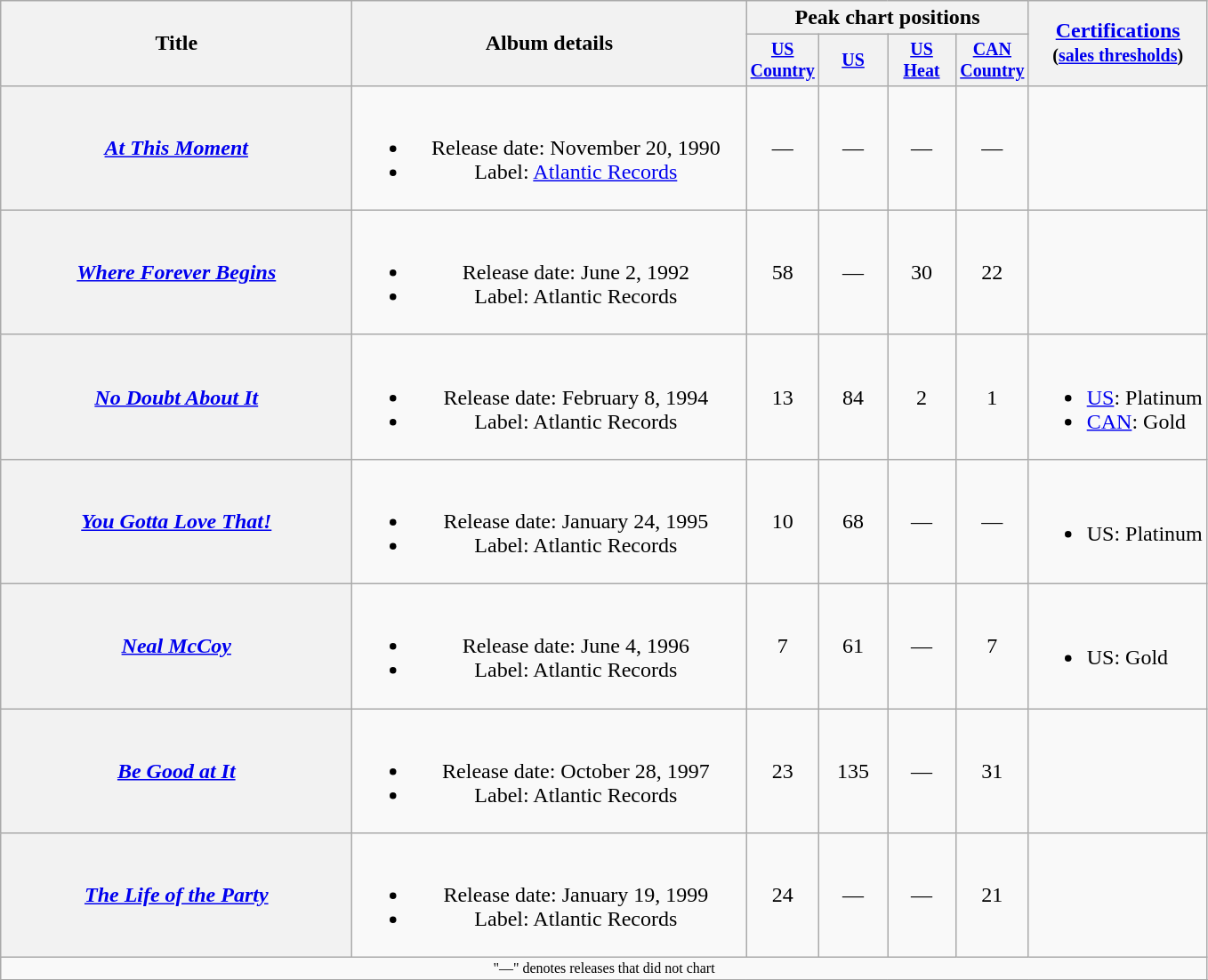<table class="wikitable plainrowheaders" style="text-align:center;">
<tr>
<th rowspan="2" style="width:16em;">Title</th>
<th rowspan="2" style="width:18em;">Album details</th>
<th colspan="4">Peak chart positions</th>
<th rowspan="2"><a href='#'>Certifications</a><br><small>(<a href='#'>sales thresholds</a>)</small></th>
</tr>
<tr style="font-size:smaller;">
<th width="45"><a href='#'>US Country</a></th>
<th width="45"><a href='#'>US</a></th>
<th width="45"><a href='#'>US<br>Heat</a></th>
<th width="45"><a href='#'>CAN Country</a></th>
</tr>
<tr>
<th scope="row"><em><a href='#'>At This Moment</a></em></th>
<td><br><ul><li>Release date: November 20, 1990</li><li>Label: <a href='#'>Atlantic Records</a></li></ul></td>
<td>—</td>
<td>—</td>
<td>—</td>
<td>—</td>
<td></td>
</tr>
<tr>
<th scope="row"><em><a href='#'>Where Forever Begins</a></em></th>
<td><br><ul><li>Release date: June 2, 1992</li><li>Label: Atlantic Records</li></ul></td>
<td>58</td>
<td>—</td>
<td>30</td>
<td>22</td>
<td></td>
</tr>
<tr>
<th scope="row"><em><a href='#'>No Doubt About It</a></em></th>
<td><br><ul><li>Release date: February 8, 1994</li><li>Label: Atlantic Records</li></ul></td>
<td>13</td>
<td>84</td>
<td>2</td>
<td>1</td>
<td align="left"><br><ul><li><a href='#'>US</a>: Platinum</li><li><a href='#'>CAN</a>: Gold</li></ul></td>
</tr>
<tr>
<th scope="row"><em><a href='#'>You Gotta Love That!</a></em></th>
<td><br><ul><li>Release date: January 24, 1995</li><li>Label: Atlantic Records</li></ul></td>
<td>10</td>
<td>68</td>
<td>—</td>
<td>—</td>
<td align="left"><br><ul><li>US: Platinum</li></ul></td>
</tr>
<tr>
<th scope="row"><em><a href='#'>Neal McCoy</a></em></th>
<td><br><ul><li>Release date: June 4, 1996</li><li>Label: Atlantic Records</li></ul></td>
<td>7</td>
<td>61</td>
<td>—</td>
<td>7</td>
<td align="left"><br><ul><li>US: Gold</li></ul></td>
</tr>
<tr>
<th scope="row"><em><a href='#'>Be Good at It</a></em></th>
<td><br><ul><li>Release date: October 28, 1997</li><li>Label: Atlantic Records</li></ul></td>
<td>23</td>
<td>135</td>
<td>—</td>
<td>31</td>
<td></td>
</tr>
<tr>
<th scope="row"><em><a href='#'>The Life of the Party</a></em></th>
<td><br><ul><li>Release date: January 19, 1999</li><li>Label: Atlantic Records</li></ul></td>
<td>24</td>
<td>—</td>
<td>—</td>
<td>21</td>
<td></td>
</tr>
<tr>
<td colspan="7" style="font-size:8pt">"—" denotes releases that did not chart</td>
</tr>
<tr>
</tr>
</table>
